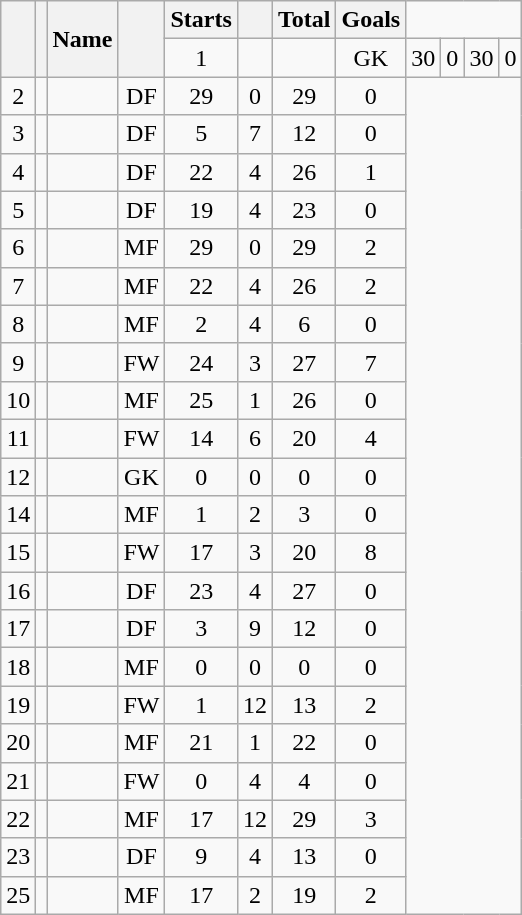<table class="wikitable sortable" style="text-align:center">
<tr>
<th rowspan="2"></th>
<th rowspan="2"></th>
<th rowspan="2">Name</th>
<th rowspan="2"></th>
<th>Starts</th>
<th></th>
<th>Total</th>
<th>Goals</th>
</tr>
<tr>
<td>1</td>
<td></td>
<td></td>
<td>GK</td>
<td>30</td>
<td>0</td>
<td>30</td>
<td>0</td>
</tr>
<tr>
<td>2</td>
<td></td>
<td></td>
<td>DF</td>
<td>29</td>
<td>0</td>
<td>29</td>
<td>0</td>
</tr>
<tr>
<td>3</td>
<td></td>
<td></td>
<td>DF</td>
<td>5</td>
<td>7</td>
<td>12</td>
<td>0</td>
</tr>
<tr>
<td>4</td>
<td></td>
<td></td>
<td>DF</td>
<td>22</td>
<td>4</td>
<td>26</td>
<td>1</td>
</tr>
<tr>
<td>5</td>
<td></td>
<td></td>
<td>DF</td>
<td>19</td>
<td>4</td>
<td>23</td>
<td>0</td>
</tr>
<tr>
<td>6</td>
<td></td>
<td></td>
<td>MF</td>
<td>29</td>
<td>0</td>
<td>29</td>
<td>2</td>
</tr>
<tr>
<td>7</td>
<td></td>
<td></td>
<td>MF</td>
<td>22</td>
<td>4</td>
<td>26</td>
<td>2</td>
</tr>
<tr>
<td>8</td>
<td></td>
<td></td>
<td>MF</td>
<td>2</td>
<td>4</td>
<td>6</td>
<td>0</td>
</tr>
<tr>
<td>9</td>
<td></td>
<td></td>
<td>FW</td>
<td>24</td>
<td>3</td>
<td>27</td>
<td>7</td>
</tr>
<tr>
<td>10</td>
<td></td>
<td></td>
<td>MF</td>
<td>25</td>
<td>1</td>
<td>26</td>
<td>0</td>
</tr>
<tr>
<td>11</td>
<td></td>
<td></td>
<td>FW</td>
<td>14</td>
<td>6</td>
<td>20</td>
<td>4</td>
</tr>
<tr>
<td>12</td>
<td></td>
<td></td>
<td>GK</td>
<td>0</td>
<td>0</td>
<td>0</td>
<td>0</td>
</tr>
<tr>
<td>14</td>
<td></td>
<td></td>
<td>MF</td>
<td>1</td>
<td>2</td>
<td>3</td>
<td>0</td>
</tr>
<tr>
<td>15</td>
<td></td>
<td></td>
<td>FW</td>
<td>17</td>
<td>3</td>
<td>20</td>
<td>8</td>
</tr>
<tr>
<td>16</td>
<td></td>
<td></td>
<td>DF</td>
<td>23</td>
<td>4</td>
<td>27</td>
<td>0</td>
</tr>
<tr>
<td>17</td>
<td></td>
<td></td>
<td>DF</td>
<td>3</td>
<td>9</td>
<td>12</td>
<td>0</td>
</tr>
<tr>
<td>18</td>
<td></td>
<td></td>
<td>MF</td>
<td>0</td>
<td>0</td>
<td>0</td>
<td>0</td>
</tr>
<tr>
<td>19</td>
<td></td>
<td></td>
<td>FW</td>
<td>1</td>
<td>12</td>
<td>13</td>
<td>2</td>
</tr>
<tr>
<td>20</td>
<td></td>
<td></td>
<td>MF</td>
<td>21</td>
<td>1</td>
<td>22</td>
<td>0</td>
</tr>
<tr>
<td>21</td>
<td></td>
<td></td>
<td>FW</td>
<td>0</td>
<td>4</td>
<td>4</td>
<td>0</td>
</tr>
<tr>
<td>22</td>
<td></td>
<td></td>
<td>MF</td>
<td>17</td>
<td>12</td>
<td>29</td>
<td>3</td>
</tr>
<tr>
<td>23</td>
<td></td>
<td></td>
<td>DF</td>
<td>9</td>
<td>4</td>
<td>13</td>
<td>0</td>
</tr>
<tr>
<td>25</td>
<td></td>
<td></td>
<td>MF</td>
<td>17</td>
<td>2</td>
<td>19</td>
<td>2</td>
</tr>
</table>
